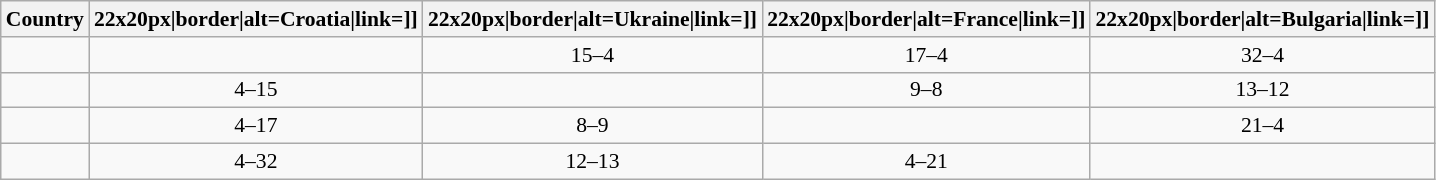<table class="wikitable sortable nowrap" style="text-align:center; font-size:0.9em;">
<tr>
<th>Country</th>
<th [[Image:>22x20px|border|alt=Croatia|link=]]</th>
<th [[Image:>22x20px|border|alt=Ukraine|link=]]</th>
<th [[Image:>22x20px|border|alt=France|link=]]</th>
<th [[Image:>22x20px|border|alt=Bulgaria|link=]]</th>
</tr>
<tr>
<td style="text-align:left;"></td>
<td></td>
<td>15–4</td>
<td>17–4</td>
<td>32–4</td>
</tr>
<tr>
<td style="text-align:left;"></td>
<td>4–15</td>
<td></td>
<td>9–8</td>
<td>13–12</td>
</tr>
<tr>
<td style="text-align:left;"></td>
<td>4–17</td>
<td>8–9</td>
<td></td>
<td>21–4</td>
</tr>
<tr>
<td style="text-align:left;"></td>
<td>4–32</td>
<td>12–13</td>
<td>4–21</td>
<td></td>
</tr>
</table>
